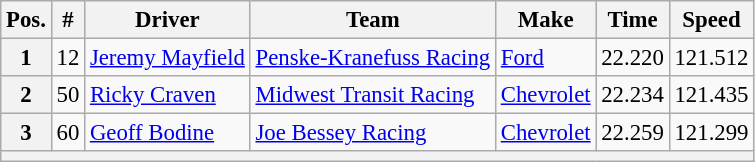<table class="wikitable" style="font-size:95%">
<tr>
<th>Pos.</th>
<th>#</th>
<th>Driver</th>
<th>Team</th>
<th>Make</th>
<th>Time</th>
<th>Speed</th>
</tr>
<tr>
<th>1</th>
<td>12</td>
<td><a href='#'>Jeremy Mayfield</a></td>
<td><a href='#'>Penske-Kranefuss Racing</a></td>
<td><a href='#'>Ford</a></td>
<td>22.220</td>
<td>121.512</td>
</tr>
<tr>
<th>2</th>
<td>50</td>
<td><a href='#'>Ricky Craven</a></td>
<td><a href='#'>Midwest Transit Racing</a></td>
<td><a href='#'>Chevrolet</a></td>
<td>22.234</td>
<td>121.435</td>
</tr>
<tr>
<th>3</th>
<td>60</td>
<td><a href='#'>Geoff Bodine</a></td>
<td><a href='#'>Joe Bessey Racing</a></td>
<td><a href='#'>Chevrolet</a></td>
<td>22.259</td>
<td>121.299</td>
</tr>
<tr>
<th colspan="7"></th>
</tr>
</table>
